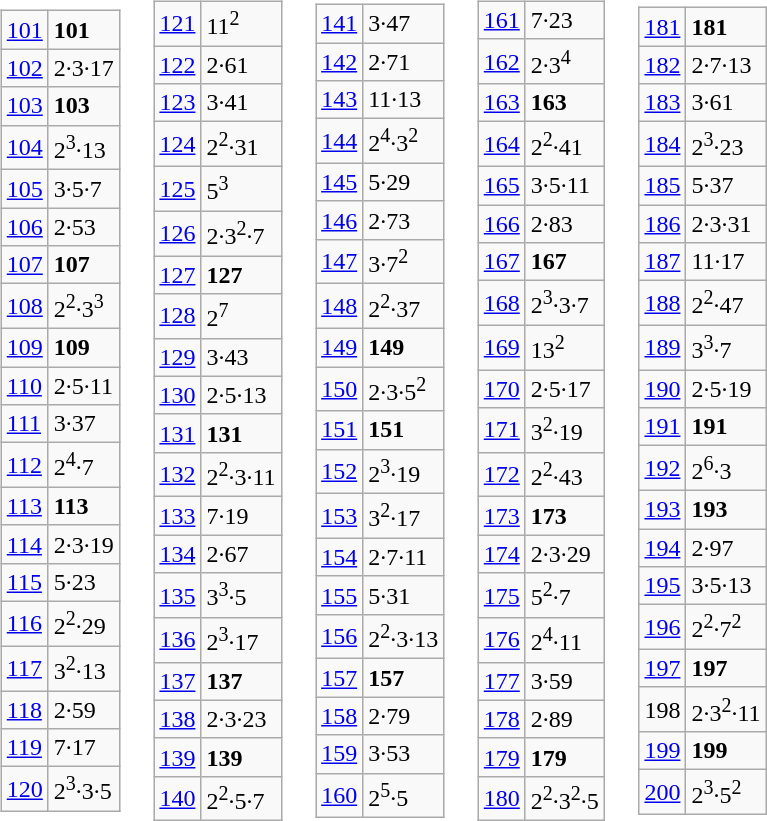<table border="0" cellpadding="3" cellspacing="0">
<tr>
<td><br><table class="wikitable">
<tr>
<td><a href='#'>101</a></td>
<td><strong>101</strong></td>
</tr>
<tr>
<td><a href='#'>102</a></td>
<td>2·3·17</td>
</tr>
<tr>
<td><a href='#'>103</a></td>
<td><strong>103</strong></td>
</tr>
<tr>
<td><a href='#'>104</a></td>
<td>2<sup>3</sup>·13</td>
</tr>
<tr>
<td><a href='#'>105</a></td>
<td>3·5·7</td>
</tr>
<tr>
<td><a href='#'>106</a></td>
<td>2·53</td>
</tr>
<tr>
<td><a href='#'>107</a></td>
<td><strong>107</strong></td>
</tr>
<tr>
<td><a href='#'>108</a></td>
<td>2<sup>2</sup>·3<sup>3</sup></td>
</tr>
<tr>
<td><a href='#'>109</a></td>
<td><strong>109</strong></td>
</tr>
<tr>
<td><a href='#'>110</a></td>
<td>2·5·11</td>
</tr>
<tr>
<td><a href='#'>111</a></td>
<td>3·37</td>
</tr>
<tr>
<td><a href='#'>112</a></td>
<td>2<sup>4</sup>·7</td>
</tr>
<tr>
<td><a href='#'>113</a></td>
<td><strong>113</strong></td>
</tr>
<tr>
<td><a href='#'>114</a></td>
<td>2·3·19</td>
</tr>
<tr>
<td><a href='#'>115</a></td>
<td>5·23</td>
</tr>
<tr>
<td><a href='#'>116</a></td>
<td>2<sup>2</sup>·29</td>
</tr>
<tr>
<td><a href='#'>117</a></td>
<td>3<sup>2</sup>·13</td>
</tr>
<tr>
<td><a href='#'>118</a></td>
<td>2·59</td>
</tr>
<tr>
<td><a href='#'>119</a></td>
<td>7·17</td>
</tr>
<tr>
<td><a href='#'>120</a></td>
<td>2<sup>3</sup>·3·5</td>
</tr>
</table>
</td>
<td><br><table class="wikitable">
<tr>
<td><a href='#'>121</a></td>
<td>11<sup>2</sup></td>
</tr>
<tr>
<td><a href='#'>122</a></td>
<td>2·61</td>
</tr>
<tr>
<td><a href='#'>123</a></td>
<td>3·41</td>
</tr>
<tr>
<td><a href='#'>124</a></td>
<td>2<sup>2</sup>·31</td>
</tr>
<tr>
<td><a href='#'>125</a></td>
<td>5<sup>3</sup></td>
</tr>
<tr>
<td><a href='#'>126</a></td>
<td>2·3<sup>2</sup>·7</td>
</tr>
<tr>
<td><a href='#'>127</a></td>
<td><strong>127</strong></td>
</tr>
<tr>
<td><a href='#'>128</a></td>
<td>2<sup>7</sup></td>
</tr>
<tr>
<td><a href='#'>129</a></td>
<td>3·43</td>
</tr>
<tr>
<td><a href='#'>130</a></td>
<td>2·5·13</td>
</tr>
<tr>
<td><a href='#'>131</a></td>
<td><strong>131</strong></td>
</tr>
<tr>
<td><a href='#'>132</a></td>
<td>2<sup>2</sup>·3·11</td>
</tr>
<tr>
<td><a href='#'>133</a></td>
<td>7·19</td>
</tr>
<tr>
<td><a href='#'>134</a></td>
<td>2·67</td>
</tr>
<tr>
<td><a href='#'>135</a></td>
<td>3<sup>3</sup>·5</td>
</tr>
<tr>
<td><a href='#'>136</a></td>
<td>2<sup>3</sup>·17</td>
</tr>
<tr>
<td><a href='#'>137</a></td>
<td><strong>137</strong></td>
</tr>
<tr>
<td><a href='#'>138</a></td>
<td>2·3·23</td>
</tr>
<tr>
<td><a href='#'>139</a></td>
<td><strong>139</strong></td>
</tr>
<tr>
<td><a href='#'>140</a></td>
<td>2<sup>2</sup>·5·7</td>
</tr>
</table>
</td>
<td><br><table class="wikitable">
<tr>
<td><a href='#'>141</a></td>
<td>3·47</td>
</tr>
<tr>
<td><a href='#'>142</a></td>
<td>2·71</td>
</tr>
<tr>
<td><a href='#'>143</a></td>
<td>11·13</td>
</tr>
<tr>
<td><a href='#'>144</a></td>
<td>2<sup>4</sup>·3<sup>2</sup></td>
</tr>
<tr>
<td><a href='#'>145</a></td>
<td>5·29</td>
</tr>
<tr>
<td><a href='#'>146</a></td>
<td>2·73</td>
</tr>
<tr>
<td><a href='#'>147</a></td>
<td>3·7<sup>2</sup></td>
</tr>
<tr>
<td><a href='#'>148</a></td>
<td>2<sup>2</sup>·37</td>
</tr>
<tr>
<td><a href='#'>149</a></td>
<td><strong>149</strong></td>
</tr>
<tr>
<td><a href='#'>150</a></td>
<td>2·3·5<sup>2</sup></td>
</tr>
<tr>
<td><a href='#'>151</a></td>
<td><strong>151</strong></td>
</tr>
<tr>
<td><a href='#'>152</a></td>
<td>2<sup>3</sup>·19</td>
</tr>
<tr>
<td><a href='#'>153</a></td>
<td>3<sup>2</sup>·17</td>
</tr>
<tr>
<td><a href='#'>154</a></td>
<td>2·7·11</td>
</tr>
<tr>
<td><a href='#'>155</a></td>
<td>5·31</td>
</tr>
<tr>
<td><a href='#'>156</a></td>
<td>2<sup>2</sup>·3·13</td>
</tr>
<tr>
<td><a href='#'>157</a></td>
<td><strong>157</strong></td>
</tr>
<tr>
<td><a href='#'>158</a></td>
<td>2·79</td>
</tr>
<tr>
<td><a href='#'>159</a></td>
<td>3·53</td>
</tr>
<tr>
<td><a href='#'>160</a></td>
<td>2<sup>5</sup>·5</td>
</tr>
</table>
</td>
<td><br><table class="wikitable">
<tr>
<td><a href='#'>161</a></td>
<td>7·23</td>
</tr>
<tr>
<td><a href='#'>162</a></td>
<td>2·3<sup>4</sup></td>
</tr>
<tr>
<td><a href='#'>163</a></td>
<td><strong>163</strong></td>
</tr>
<tr>
<td><a href='#'>164</a></td>
<td>2<sup>2</sup>·41</td>
</tr>
<tr>
<td><a href='#'>165</a></td>
<td>3·5·11</td>
</tr>
<tr>
<td><a href='#'>166</a></td>
<td>2·83</td>
</tr>
<tr>
<td><a href='#'>167</a></td>
<td><strong>167</strong></td>
</tr>
<tr>
<td><a href='#'>168</a></td>
<td>2<sup>3</sup>·3·7</td>
</tr>
<tr>
<td><a href='#'>169</a></td>
<td>13<sup>2</sup></td>
</tr>
<tr>
<td><a href='#'>170</a></td>
<td>2·5·17</td>
</tr>
<tr>
<td><a href='#'>171</a></td>
<td>3<sup>2</sup>·19</td>
</tr>
<tr>
<td><a href='#'>172</a></td>
<td>2<sup>2</sup>·43</td>
</tr>
<tr>
<td><a href='#'>173</a></td>
<td><strong>173</strong></td>
</tr>
<tr>
<td><a href='#'>174</a></td>
<td>2·3·29</td>
</tr>
<tr>
<td><a href='#'>175</a></td>
<td>5<sup>2</sup>·7</td>
</tr>
<tr>
<td><a href='#'>176</a></td>
<td>2<sup>4</sup>·11</td>
</tr>
<tr>
<td><a href='#'>177</a></td>
<td>3·59</td>
</tr>
<tr>
<td><a href='#'>178</a></td>
<td>2·89</td>
</tr>
<tr>
<td><a href='#'>179</a></td>
<td><strong>179</strong></td>
</tr>
<tr>
<td><a href='#'>180</a></td>
<td>2<sup>2</sup>·3<sup>2</sup>·5</td>
</tr>
</table>
</td>
<td><br><table class="wikitable">
<tr>
<td><a href='#'>181</a></td>
<td><strong>181</strong></td>
</tr>
<tr>
<td><a href='#'>182</a></td>
<td>2·7·13</td>
</tr>
<tr>
<td><a href='#'>183</a></td>
<td>3·61</td>
</tr>
<tr>
<td><a href='#'>184</a></td>
<td>2<sup>3</sup>·23</td>
</tr>
<tr>
<td><a href='#'>185</a></td>
<td>5·37</td>
</tr>
<tr>
<td><a href='#'>186</a></td>
<td>2·3·31</td>
</tr>
<tr>
<td><a href='#'>187</a></td>
<td>11·17</td>
</tr>
<tr>
<td><a href='#'>188</a></td>
<td>2<sup>2</sup>·47</td>
</tr>
<tr>
<td><a href='#'>189</a></td>
<td>3<sup>3</sup>·7</td>
</tr>
<tr>
<td><a href='#'>190</a></td>
<td>2·5·19</td>
</tr>
<tr>
<td><a href='#'>191</a></td>
<td><strong>191</strong></td>
</tr>
<tr>
<td><a href='#'>192</a></td>
<td>2<sup>6</sup>·3</td>
</tr>
<tr>
<td><a href='#'>193</a></td>
<td><strong>193</strong></td>
</tr>
<tr>
<td><a href='#'>194</a></td>
<td>2·97</td>
</tr>
<tr>
<td><a href='#'>195</a></td>
<td>3·5·13</td>
</tr>
<tr>
<td><a href='#'>196</a></td>
<td>2<sup>2</sup>·7<sup>2</sup></td>
</tr>
<tr>
<td><a href='#'>197</a></td>
<td><strong>197</strong></td>
</tr>
<tr>
<td>198</td>
<td>2·3<sup>2</sup>·11</td>
</tr>
<tr>
<td><a href='#'>199</a></td>
<td><strong>199</strong></td>
</tr>
<tr>
<td><a href='#'>200</a></td>
<td>2<sup>3</sup>·5<sup>2</sup></td>
</tr>
</table>
</td>
</tr>
</table>
